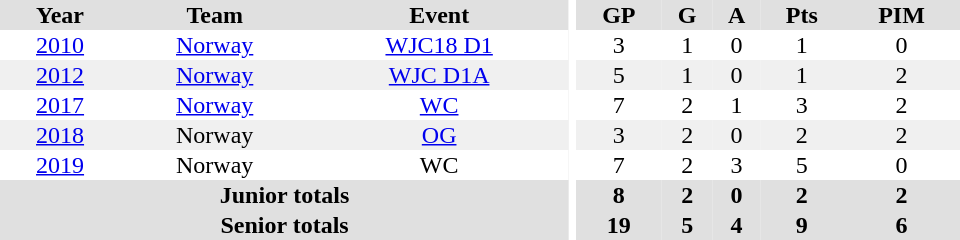<table border="0" cellpadding="1" cellspacing="0" ID="Table3" style="text-align:center; width:40em">
<tr ALIGN="center" bgcolor="#e0e0e0">
<th>Year</th>
<th>Team</th>
<th>Event</th>
<th rowspan="99" bgcolor="#ffffff"></th>
<th>GP</th>
<th>G</th>
<th>A</th>
<th>Pts</th>
<th>PIM</th>
</tr>
<tr>
<td><a href='#'>2010</a></td>
<td><a href='#'>Norway</a></td>
<td><a href='#'>WJC18 D1</a></td>
<td>3</td>
<td>1</td>
<td>0</td>
<td>1</td>
<td>0</td>
</tr>
<tr bgcolor="#f0f0f0">
<td><a href='#'>2012</a></td>
<td><a href='#'>Norway</a></td>
<td><a href='#'>WJC D1A</a></td>
<td>5</td>
<td>1</td>
<td>0</td>
<td>1</td>
<td>2</td>
</tr>
<tr>
<td><a href='#'>2017</a></td>
<td><a href='#'>Norway</a></td>
<td><a href='#'>WC</a></td>
<td>7</td>
<td>2</td>
<td>1</td>
<td>3</td>
<td>2</td>
</tr>
<tr bgcolor="#f0f0f0">
<td><a href='#'>2018</a></td>
<td>Norway</td>
<td><a href='#'>OG</a></td>
<td>3</td>
<td>2</td>
<td>0</td>
<td>2</td>
<td>2</td>
</tr>
<tr>
<td><a href='#'>2019</a></td>
<td>Norway</td>
<td>WC</td>
<td>7</td>
<td>2</td>
<td>3</td>
<td>5</td>
<td>0</td>
</tr>
<tr bgcolor="#e0e0e0">
<th colspan=3>Junior totals</th>
<th>8</th>
<th>2</th>
<th>0</th>
<th>2</th>
<th>2</th>
</tr>
<tr bgcolor="#e0e0e0">
<th colspan=3>Senior totals</th>
<th>19</th>
<th>5</th>
<th>4</th>
<th>9</th>
<th>6</th>
</tr>
</table>
